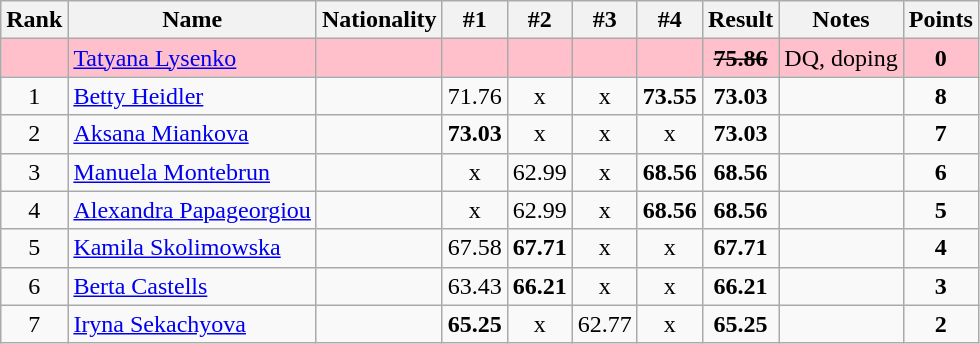<table class="wikitable sortable" style="text-align:center">
<tr>
<th>Rank</th>
<th>Name</th>
<th>Nationality</th>
<th>#1</th>
<th>#2</th>
<th>#3</th>
<th>#4</th>
<th>Result</th>
<th>Notes</th>
<th>Points</th>
</tr>
<tr bgcolor=pink>
<td></td>
<td align=left><a href='#'>Tatyana Lysenko</a></td>
<td align=left></td>
<td></td>
<td></td>
<td></td>
<td></td>
<td><s><strong>75.86</strong></s></td>
<td>DQ, doping</td>
<td><strong>0</strong></td>
</tr>
<tr>
<td>1</td>
<td align=left><a href='#'>Betty Heidler</a></td>
<td align=left></td>
<td>71.76</td>
<td>x</td>
<td>x</td>
<td><strong>73.55</strong></td>
<td><strong>73.03</strong></td>
<td></td>
<td><strong>8</strong></td>
</tr>
<tr>
<td>2</td>
<td align=left><a href='#'>Aksana Miankova</a></td>
<td align=left></td>
<td><strong>73.03</strong></td>
<td>x</td>
<td>x</td>
<td>x</td>
<td><strong>73.03</strong></td>
<td></td>
<td><strong>7</strong></td>
</tr>
<tr>
<td>3</td>
<td align=left><a href='#'>Manuela Montebrun</a></td>
<td align=left></td>
<td>x</td>
<td>62.99</td>
<td>x</td>
<td><strong>68.56</strong></td>
<td><strong>68.56</strong></td>
<td></td>
<td><strong>6</strong></td>
</tr>
<tr>
<td>4</td>
<td align=left><a href='#'>Alexandra Papageorgiou</a></td>
<td align=left></td>
<td>x</td>
<td>62.99</td>
<td>x</td>
<td><strong>68.56</strong></td>
<td><strong>68.56</strong></td>
<td></td>
<td><strong>5</strong></td>
</tr>
<tr>
<td>5</td>
<td align=left><a href='#'>Kamila Skolimowska</a></td>
<td align=left></td>
<td>67.58</td>
<td><strong>67.71</strong></td>
<td>x</td>
<td>x</td>
<td><strong>67.71</strong></td>
<td></td>
<td><strong>4</strong></td>
</tr>
<tr>
<td>6</td>
<td align=left><a href='#'>Berta Castells</a></td>
<td align=left></td>
<td>63.43</td>
<td><strong>66.21</strong></td>
<td>x</td>
<td>x</td>
<td><strong>66.21</strong></td>
<td></td>
<td><strong>3</strong></td>
</tr>
<tr>
<td>7</td>
<td align=left><a href='#'>Iryna Sekachyova</a></td>
<td align=left></td>
<td><strong>65.25</strong></td>
<td>x</td>
<td>62.77</td>
<td>x</td>
<td><strong>65.25</strong></td>
<td></td>
<td><strong>2</strong></td>
</tr>
</table>
